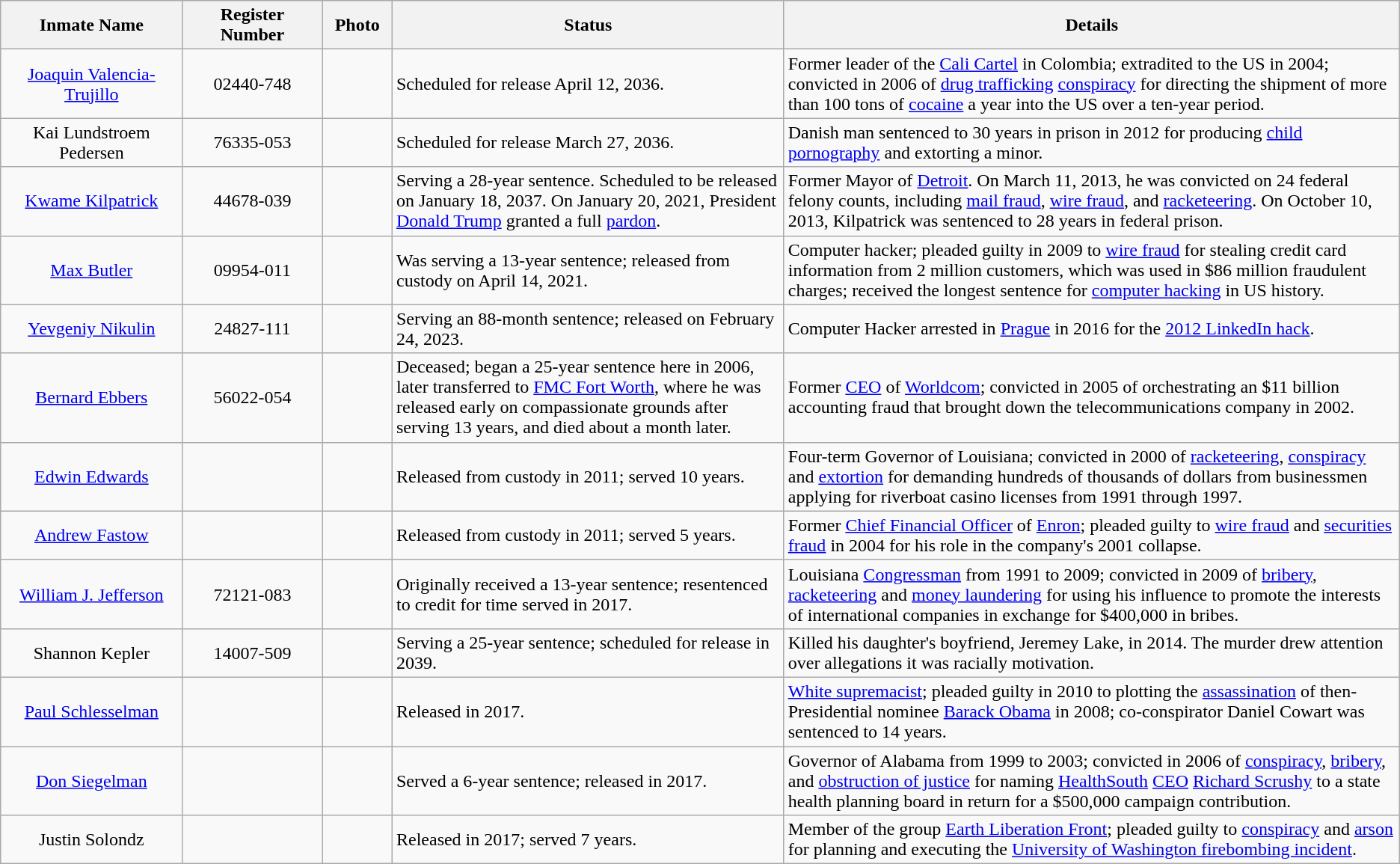<table class="wikitable sortable">
<tr>
<th width=13%>Inmate Name</th>
<th width=10%>Register Number</th>
<th width=5%>Photo</th>
<th width=28%>Status</th>
<th width=49%>Details</th>
</tr>
<tr>
<td align="center"><a href='#'>Joaquin Valencia-Trujillo</a></td>
<td align="center">02440-748</td>
<td></td>
<td>Scheduled for release April 12, 2036.</td>
<td>Former leader of the <a href='#'>Cali Cartel</a> in Colombia; extradited to the US in 2004; convicted in 2006 of <a href='#'>drug trafficking</a> <a href='#'>conspiracy</a> for directing the shipment of more than 100 tons of <a href='#'>cocaine</a> a year into the US over a ten-year period.</td>
</tr>
<tr>
<td align="center">Kai Lundstroem Pedersen</td>
<td align="center">76335-053</td>
<td></td>
<td>Scheduled for release March 27, 2036.</td>
<td>Danish man sentenced to 30 years in prison in 2012 for producing <a href='#'>child pornography</a> and extorting a minor.</td>
</tr>
<tr>
<td style="text-align:center;"><a href='#'>Kwame Kilpatrick</a></td>
<td style="text-align:center;">44678-039</td>
<td></td>
<td>Serving a 28-year sentence. Scheduled to be released on January 18, 2037. On January 20, 2021, President <a href='#'>Donald Trump</a> granted a full <a href='#'>pardon</a>.</td>
<td>Former Mayor of <a href='#'>Detroit</a>. On March 11, 2013, he was convicted on 24 federal felony counts, including <a href='#'>mail fraud</a>, <a href='#'>wire fraud</a>, and <a href='#'>racketeering</a>. On October 10, 2013, Kilpatrick was sentenced to 28 years in federal prison.</td>
</tr>
<tr>
<td style="text-align:center;"><a href='#'>Max Butler</a></td>
<td style="text-align:center;">09954-011</td>
<td></td>
<td>Was serving a 13-year sentence; released from custody on April 14, 2021.</td>
<td>Computer hacker; pleaded guilty in 2009 to <a href='#'>wire fraud</a> for stealing credit card information from 2 million customers, which was used in $86 million fraudulent charges; received the longest sentence for <a href='#'>computer hacking</a> in US history.</td>
</tr>
<tr>
<td style="text-align:center;"><a href='#'>Yevgeniy Nikulin</a></td>
<td style="text-align:center;">24827-111</td>
<td></td>
<td>Serving an 88-month sentence; released on February 24, 2023.</td>
<td>Computer Hacker arrested in <a href='#'>Prague</a> in 2016 for the <a href='#'>2012 LinkedIn hack</a>.</td>
</tr>
<tr>
<td style="text-align:center;"><a href='#'>Bernard Ebbers</a></td>
<td style="text-align:center;">56022-054</td>
<td></td>
<td>Deceased; began a 25-year sentence here in 2006, later transferred to <a href='#'>FMC Fort Worth</a>, where he was released early on compassionate grounds after serving 13 years, and died about a month later.</td>
<td>Former <a href='#'>CEO</a> of <a href='#'>Worldcom</a>; convicted in 2005 of orchestrating an $11 billion accounting fraud that brought down the telecommunications company in 2002.</td>
</tr>
<tr>
<td style="text-align:center;"><a href='#'>Edwin Edwards</a></td>
<td style="text-align:center;"></td>
<td></td>
<td>Released from custody in 2011; served 10 years.</td>
<td>Four-term Governor of Louisiana; convicted in 2000 of <a href='#'>racketeering</a>, <a href='#'>conspiracy</a> and <a href='#'>extortion</a> for demanding hundreds of thousands of dollars from businessmen applying for riverboat casino licenses from 1991 through 1997.</td>
</tr>
<tr>
<td style="text-align:center;"><a href='#'>Andrew Fastow</a></td>
<td style="text-align:center;"></td>
<td></td>
<td>Released from custody in 2011; served 5 years.</td>
<td>Former <a href='#'>Chief Financial Officer</a> of <a href='#'>Enron</a>; pleaded guilty to <a href='#'>wire fraud</a> and <a href='#'>securities fraud</a> in 2004 for his role in the company's 2001 collapse.</td>
</tr>
<tr>
<td style="text-align:center;"><a href='#'>William J. Jefferson</a></td>
<td style="text-align:center;">72121-083</td>
<td></td>
<td>Originally received a 13-year sentence; resentenced to credit for time served in 2017.</td>
<td>Louisiana <a href='#'>Congressman</a> from 1991 to 2009; convicted in 2009 of <a href='#'>bribery</a>, <a href='#'>racketeering</a> and <a href='#'>money laundering</a> for using his influence to promote the interests of international companies in exchange for $400,000 in bribes.</td>
</tr>
<tr>
<td style="text-align:center;">Shannon Kepler</td>
<td style="text-align:center;">14007-509</td>
<td></td>
<td>Serving a 25-year sentence; scheduled for release in 2039.</td>
<td>Killed his daughter's boyfriend, Jeremey Lake, in 2014. The murder drew attention over allegations it was racially motivation.</td>
</tr>
<tr>
<td style="text-align:center;"><a href='#'>Paul Schlesselman</a></td>
<td style="text-align:center;"></td>
<td></td>
<td>Released in 2017.</td>
<td><a href='#'>White supremacist</a>; pleaded guilty in 2010 to plotting the <a href='#'>assassination</a> of then-Presidential nominee <a href='#'>Barack Obama</a> in 2008; co-conspirator Daniel Cowart was sentenced to 14 years.</td>
</tr>
<tr>
<td style="text-align:center;"><a href='#'>Don Siegelman</a></td>
<td style="text-align:center;"></td>
<td></td>
<td>Served a 6-year sentence; released in 2017.</td>
<td>Governor of Alabama from 1999 to 2003; convicted in 2006 of <a href='#'>conspiracy</a>, <a href='#'>bribery</a>, and <a href='#'>obstruction of justice</a> for naming <a href='#'>HealthSouth</a> <a href='#'>CEO</a> <a href='#'>Richard Scrushy</a> to a state health planning board in return for a $500,000 campaign contribution.</td>
</tr>
<tr>
<td style="text-align:center;">Justin Solondz</td>
<td style="text-align:center;"></td>
<td></td>
<td>Released in 2017; served 7 years.</td>
<td>Member of the group <a href='#'>Earth Liberation Front</a>; pleaded guilty to <a href='#'>conspiracy</a> and <a href='#'>arson</a> for planning and executing the <a href='#'>University of Washington firebombing incident</a>.</td>
</tr>
</table>
